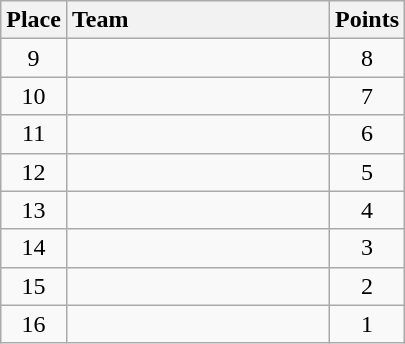<table class="wikitable" style="text-align:center; padding-bottom:0;">
<tr>
<th>Place</th>
<th style="width:10.5em; text-align:left;">Team</th>
<th>Points</th>
</tr>
<tr>
<td>9</td>
<td align=left></td>
<td>8</td>
</tr>
<tr>
<td>10</td>
<td align=left></td>
<td>7</td>
</tr>
<tr>
<td>11</td>
<td align=left></td>
<td>6</td>
</tr>
<tr>
<td>12</td>
<td align=left></td>
<td>5</td>
</tr>
<tr>
<td>13</td>
<td align=left></td>
<td>4</td>
</tr>
<tr>
<td>14</td>
<td align=left></td>
<td>3</td>
</tr>
<tr>
<td>15</td>
<td align=left></td>
<td>2</td>
</tr>
<tr>
<td>16</td>
<td align=left></td>
<td>1</td>
</tr>
</table>
